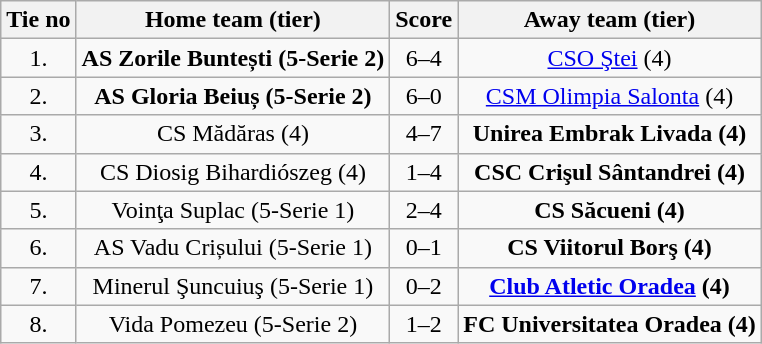<table class="wikitable" style="text-align: center">
<tr>
<th>Tie no</th>
<th>Home team (tier)</th>
<th>Score</th>
<th>Away team (tier)</th>
</tr>
<tr>
<td>1.</td>
<td><strong>AS Zorile Buntești (5-Serie 2)</strong></td>
<td>6–4</td>
<td><a href='#'>CSO Ştei</a> (4)</td>
</tr>
<tr>
<td>2.</td>
<td><strong>AS Gloria Beiuș (5-Serie 2)</strong></td>
<td>6–0</td>
<td><a href='#'>CSM Olimpia Salonta</a> (4)</td>
</tr>
<tr>
<td>3.</td>
<td>CS Mădăras (4)</td>
<td>4–7</td>
<td><strong>Unirea Embrak Livada (4)</strong></td>
</tr>
<tr>
<td>4.</td>
<td>CS Diosig Bihardiószeg (4)</td>
<td>1–4</td>
<td><strong>CSC Crişul Sântandrei (4)</strong></td>
</tr>
<tr>
<td>5.</td>
<td>Voinţa Suplac (5-Serie 1)</td>
<td>2–4</td>
<td><strong>CS Săcueni (4)</strong></td>
</tr>
<tr>
<td>6.</td>
<td>AS Vadu Crișului (5-Serie 1)</td>
<td>0–1</td>
<td><strong>CS Viitorul Borş (4)</strong></td>
</tr>
<tr>
<td>7.</td>
<td>Minerul Şuncuiuş (5-Serie 1)</td>
<td>0–2</td>
<td><strong><a href='#'>Club Atletic Oradea</a> (4)</strong></td>
</tr>
<tr>
<td>8.</td>
<td>Vida Pomezeu (5-Serie 2)</td>
<td>1–2</td>
<td><strong>FC Universitatea Oradea (4)</strong></td>
</tr>
</table>
